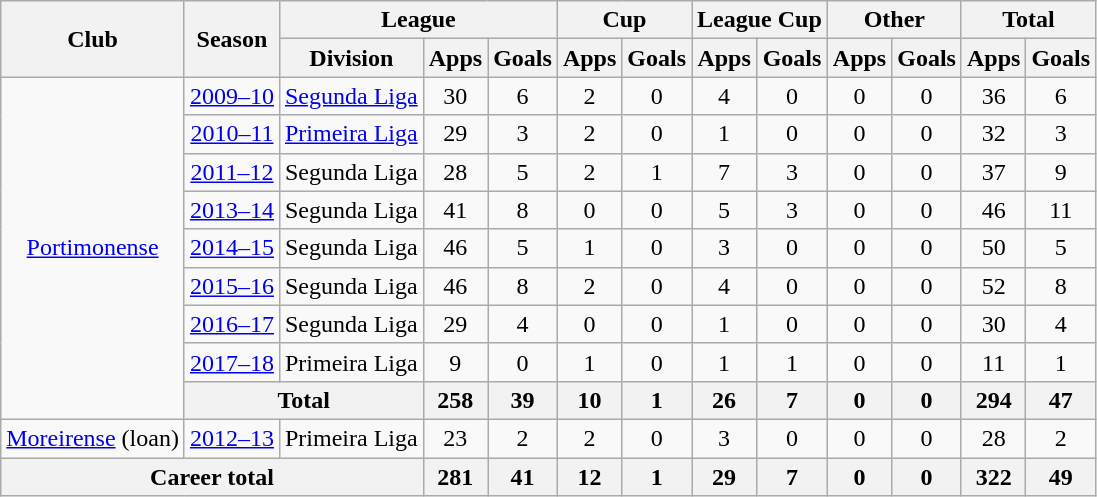<table class="wikitable" style="text-align: center">
<tr>
<th rowspan="2">Club</th>
<th rowspan="2">Season</th>
<th colspan="3">League</th>
<th colspan="2">Cup</th>
<th colspan="2">League Cup</th>
<th colspan="2">Other</th>
<th colspan="2">Total</th>
</tr>
<tr>
<th>Division</th>
<th>Apps</th>
<th>Goals</th>
<th>Apps</th>
<th>Goals</th>
<th>Apps</th>
<th>Goals</th>
<th>Apps</th>
<th>Goals</th>
<th>Apps</th>
<th>Goals</th>
</tr>
<tr>
<td rowspan="9"><a href='#'>Portimonense</a></td>
<td><a href='#'>2009–10</a></td>
<td><a href='#'>Segunda Liga</a></td>
<td>30</td>
<td>6</td>
<td>2</td>
<td>0</td>
<td>4</td>
<td>0</td>
<td>0</td>
<td>0</td>
<td>36</td>
<td>6</td>
</tr>
<tr>
<td><a href='#'>2010–11</a></td>
<td><a href='#'>Primeira Liga</a></td>
<td>29</td>
<td>3</td>
<td>2</td>
<td>0</td>
<td>1</td>
<td>0</td>
<td>0</td>
<td>0</td>
<td>32</td>
<td>3</td>
</tr>
<tr>
<td><a href='#'>2011–12</a></td>
<td>Segunda Liga</td>
<td>28</td>
<td>5</td>
<td>2</td>
<td>1</td>
<td>7</td>
<td>3</td>
<td>0</td>
<td>0</td>
<td>37</td>
<td>9</td>
</tr>
<tr>
<td><a href='#'>2013–14</a></td>
<td>Segunda Liga</td>
<td>41</td>
<td>8</td>
<td>0</td>
<td>0</td>
<td>5</td>
<td>3</td>
<td>0</td>
<td>0</td>
<td>46</td>
<td>11</td>
</tr>
<tr>
<td><a href='#'>2014–15</a></td>
<td>Segunda Liga</td>
<td>46</td>
<td>5</td>
<td>1</td>
<td>0</td>
<td>3</td>
<td>0</td>
<td>0</td>
<td>0</td>
<td>50</td>
<td>5</td>
</tr>
<tr>
<td><a href='#'>2015–16</a></td>
<td>Segunda Liga</td>
<td>46</td>
<td>8</td>
<td>2</td>
<td>0</td>
<td>4</td>
<td>0</td>
<td>0</td>
<td>0</td>
<td>52</td>
<td>8</td>
</tr>
<tr>
<td><a href='#'>2016–17</a></td>
<td>Segunda Liga</td>
<td>29</td>
<td>4</td>
<td>0</td>
<td>0</td>
<td>1</td>
<td>0</td>
<td>0</td>
<td>0</td>
<td>30</td>
<td>4</td>
</tr>
<tr>
<td><a href='#'>2017–18</a></td>
<td>Primeira Liga</td>
<td>9</td>
<td>0</td>
<td>1</td>
<td>0</td>
<td>1</td>
<td>1</td>
<td>0</td>
<td>0</td>
<td>11</td>
<td>1</td>
</tr>
<tr>
<th colspan="2">Total</th>
<th>258</th>
<th>39</th>
<th>10</th>
<th>1</th>
<th>26</th>
<th>7</th>
<th>0</th>
<th>0</th>
<th>294</th>
<th>47</th>
</tr>
<tr>
<td><a href='#'>Moreirense</a> (loan)</td>
<td><a href='#'>2012–13</a></td>
<td>Primeira Liga</td>
<td>23</td>
<td>2</td>
<td>2</td>
<td>0</td>
<td>3</td>
<td>0</td>
<td>0</td>
<td>0</td>
<td>28</td>
<td>2</td>
</tr>
<tr>
<th colspan="3">Career total</th>
<th>281</th>
<th>41</th>
<th>12</th>
<th>1</th>
<th>29</th>
<th>7</th>
<th>0</th>
<th>0</th>
<th>322</th>
<th>49</th>
</tr>
</table>
